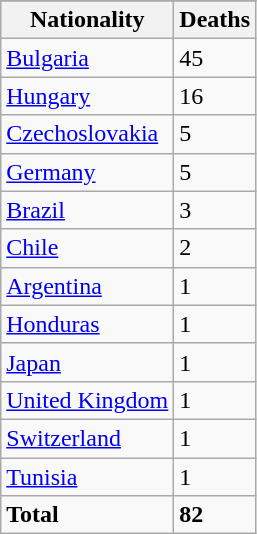<table class="wikitable sortable floatleft">
<tr valign="top">
</tr>
<tr>
<th>Nationality</th>
<th>Deaths</th>
</tr>
<tr>
<td><a href='#'>Bulgaria</a></td>
<td>45</td>
</tr>
<tr>
<td><a href='#'>Hungary</a></td>
<td>16</td>
</tr>
<tr>
<td><a href='#'>Czechoslovakia</a></td>
<td>5</td>
</tr>
<tr>
<td><a href='#'>Germany</a></td>
<td>5</td>
</tr>
<tr>
<td><a href='#'>Brazil</a></td>
<td>3</td>
</tr>
<tr>
<td><a href='#'>Chile</a></td>
<td>2</td>
</tr>
<tr>
<td><a href='#'>Argentina</a></td>
<td>1</td>
</tr>
<tr>
<td><a href='#'>Honduras</a></td>
<td>1</td>
</tr>
<tr>
<td><a href='#'>Japan</a></td>
<td>1</td>
</tr>
<tr>
<td><a href='#'>United Kingdom</a></td>
<td>1</td>
</tr>
<tr>
<td><a href='#'>Switzerland</a></td>
<td>1</td>
</tr>
<tr>
<td><a href='#'>Tunisia</a></td>
<td>1</td>
</tr>
<tr>
<td><strong>Total</strong></td>
<td><strong>82</strong></td>
</tr>
</table>
